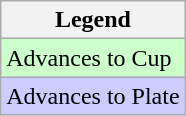<table class="wikitable">
<tr>
<th>Legend</th>
</tr>
<tr bgcolor=ccffcc>
<td>Advances to Cup</td>
</tr>
<tr bgcolor=ccccff>
<td>Advances to Plate</td>
</tr>
</table>
